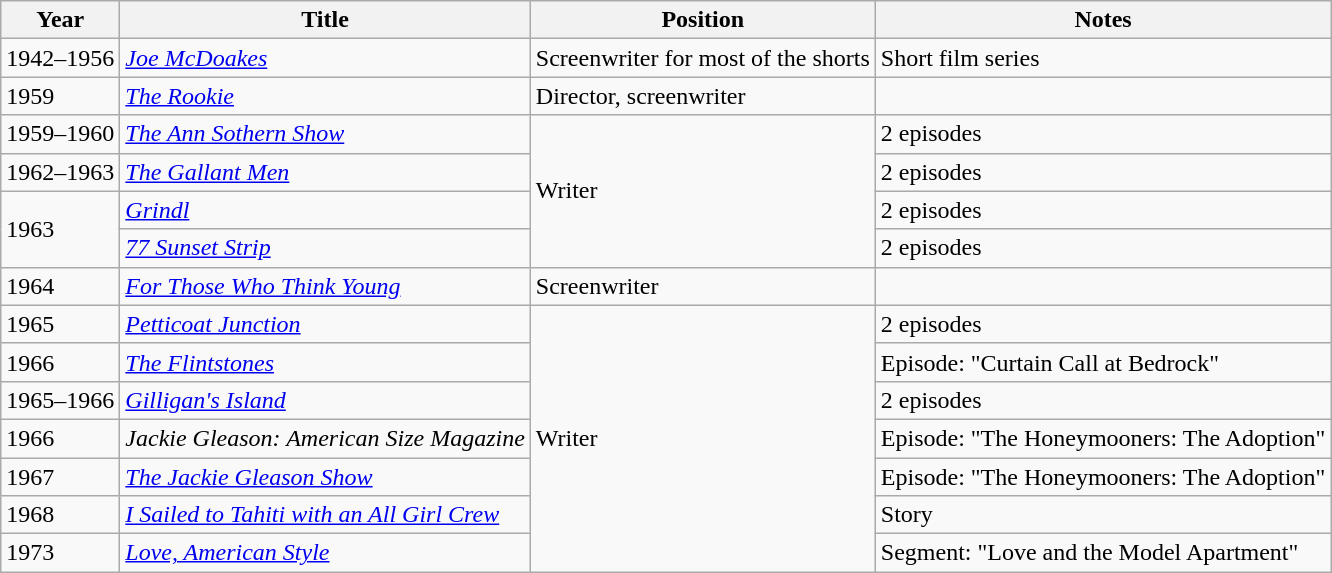<table class="wikitable unsortable">
<tr>
<th>Year</th>
<th>Title</th>
<th>Position</th>
<th class="unsortable">Notes</th>
</tr>
<tr>
<td>1942–1956</td>
<td><em><a href='#'>Joe McDoakes</a></em></td>
<td>Screenwriter for most of the shorts</td>
<td>Short film series</td>
</tr>
<tr>
<td>1959</td>
<td><em><a href='#'>The Rookie</a></em></td>
<td>Director, screenwriter</td>
<td></td>
</tr>
<tr>
<td>1959–1960</td>
<td><em><a href='#'>The Ann Sothern Show</a></em></td>
<td rowspan="4">Writer</td>
<td>2 episodes</td>
</tr>
<tr>
<td>1962–1963</td>
<td><em><a href='#'>The Gallant Men</a></em></td>
<td>2 episodes</td>
</tr>
<tr>
<td rowspan="2">1963</td>
<td><em><a href='#'>Grindl</a></em></td>
<td>2 episodes</td>
</tr>
<tr>
<td><em><a href='#'>77 Sunset Strip</a></em></td>
<td>2 episodes</td>
</tr>
<tr>
<td>1964</td>
<td><em><a href='#'>For Those Who Think Young</a></em></td>
<td>Screenwriter</td>
<td></td>
</tr>
<tr>
<td>1965</td>
<td><em><a href='#'>Petticoat Junction</a></em></td>
<td rowspan="7">Writer</td>
<td>2 episodes</td>
</tr>
<tr>
<td>1966</td>
<td><em><a href='#'>The Flintstones</a></em></td>
<td>Episode: "Curtain Call at Bedrock"</td>
</tr>
<tr>
<td>1965–1966</td>
<td><em><a href='#'>Gilligan's Island</a></em></td>
<td>2 episodes</td>
</tr>
<tr>
<td>1966</td>
<td><em>Jackie Gleason: American Size Magazine</em></td>
<td>Episode: "The Honeymooners: The Adoption"</td>
</tr>
<tr>
<td>1967</td>
<td><em><a href='#'>The Jackie Gleason Show</a></em></td>
<td>Episode: "The Honeymooners: The Adoption"</td>
</tr>
<tr>
<td>1968</td>
<td><em><a href='#'>I Sailed to Tahiti with an All Girl Crew</a></em></td>
<td>Story</td>
</tr>
<tr>
<td>1973</td>
<td><em><a href='#'>Love, American Style</a></em></td>
<td>Segment: "Love and the Model Apartment"</td>
</tr>
</table>
